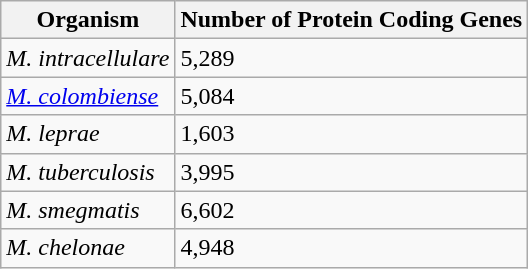<table class="wikitable">
<tr>
<th>Organism</th>
<th>Number of Protein Coding Genes</th>
</tr>
<tr>
<td><em>M. intracellulare</em></td>
<td>5,289</td>
</tr>
<tr>
<td><a href='#'><em>M. colombiense</em></a></td>
<td>5,084</td>
</tr>
<tr>
<td><em>M. leprae</em></td>
<td>1,603</td>
</tr>
<tr>
<td><em>M. tuberculosis</em></td>
<td>3,995</td>
</tr>
<tr>
<td><em>M. smegmatis</em></td>
<td>6,602</td>
</tr>
<tr>
<td><em>M. chelonae</em></td>
<td>4,948</td>
</tr>
</table>
